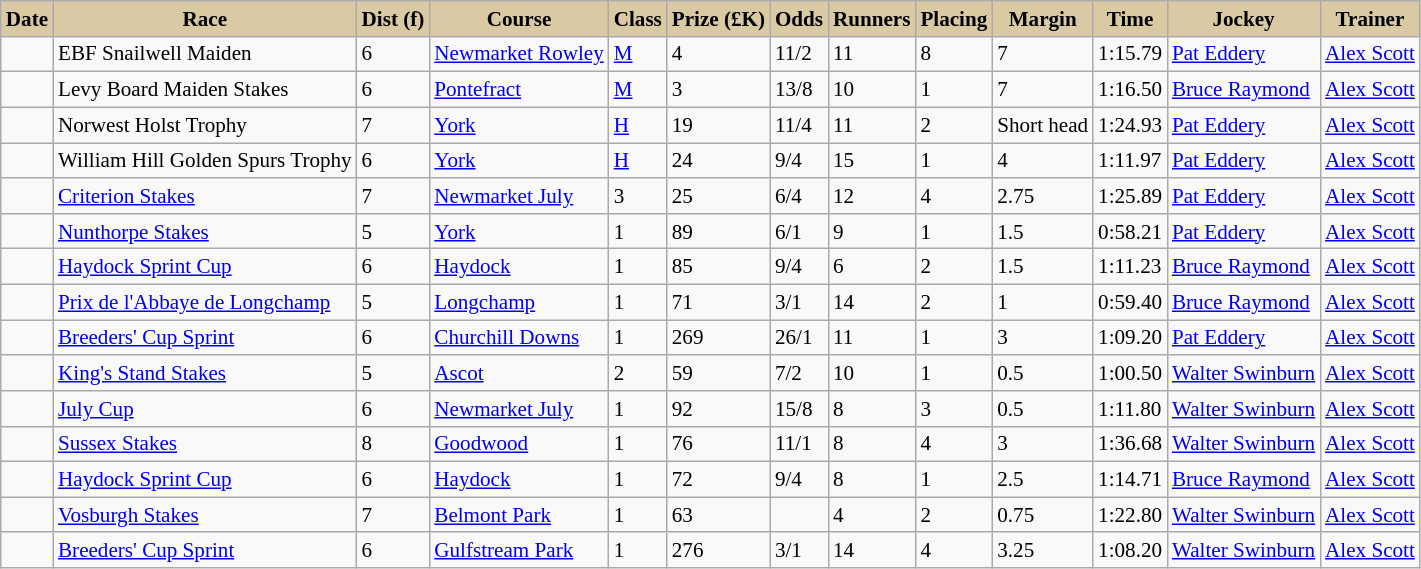<table class = "wikitable sortable" | border="1" cellpadding="1" style="text-align:centre; margin-left:1em; float:centre; border-collapse: collapse; font-size:88%">
<tr style="background:#dacaa4; text-align:center;">
<th style="background:#dacaa4;">Date</th>
<th style="background:#dacaa4;">Race</th>
<th style="background:#dacaa4;">Dist (f)</th>
<th style="background:#dacaa4;">Course</th>
<th style="background:#dacaa4;">Class</th>
<th style="background:#dacaa4;">Prize (£K)</th>
<th style="background:#dacaa4;">Odds</th>
<th style="background:#dacaa4;">Runners</th>
<th style="background:#dacaa4;">Placing</th>
<th style="background:#dacaa4;">Margin</th>
<th style="background:#dacaa4;">Time</th>
<th style="background:#dacaa4;">Jockey</th>
<th style="background:#dacaa4;">Trainer</th>
</tr>
<tr>
<td></td>
<td>EBF Snailwell Maiden</td>
<td>6</td>
<td><a href='#'>Newmarket Rowley</a></td>
<td><a href='#'>M</a></td>
<td>4</td>
<td>11/2</td>
<td>11</td>
<td>8</td>
<td>7</td>
<td>1:15.79</td>
<td><a href='#'>Pat Eddery</a></td>
<td><a href='#'>Alex Scott</a></td>
</tr>
<tr>
<td></td>
<td>Levy Board Maiden Stakes</td>
<td>6</td>
<td><a href='#'>Pontefract</a></td>
<td><a href='#'>M</a></td>
<td>3</td>
<td>13/8</td>
<td>10</td>
<td>1</td>
<td>7</td>
<td>1:16.50</td>
<td><a href='#'>Bruce Raymond</a></td>
<td><a href='#'>Alex Scott</a></td>
</tr>
<tr>
<td></td>
<td>Norwest Holst Trophy</td>
<td>7</td>
<td><a href='#'>York</a></td>
<td><a href='#'>H</a></td>
<td>19</td>
<td>11/4</td>
<td>11</td>
<td>2</td>
<td>Short head</td>
<td>1:24.93</td>
<td><a href='#'>Pat Eddery</a></td>
<td><a href='#'>Alex Scott</a></td>
</tr>
<tr>
<td></td>
<td>William Hill Golden Spurs Trophy</td>
<td>6</td>
<td><a href='#'>York</a></td>
<td><a href='#'>H</a></td>
<td>24</td>
<td>9/4</td>
<td>15</td>
<td>1</td>
<td>4</td>
<td>1:11.97</td>
<td><a href='#'>Pat Eddery</a></td>
<td><a href='#'>Alex Scott</a></td>
</tr>
<tr>
<td></td>
<td><a href='#'>Criterion Stakes</a></td>
<td>7</td>
<td><a href='#'>Newmarket July</a></td>
<td>3</td>
<td>25</td>
<td>6/4</td>
<td>12</td>
<td>4</td>
<td>2.75</td>
<td>1:25.89</td>
<td><a href='#'>Pat Eddery</a></td>
<td><a href='#'>Alex Scott</a></td>
</tr>
<tr>
<td></td>
<td><a href='#'>Nunthorpe Stakes</a></td>
<td>5</td>
<td><a href='#'>York</a></td>
<td>1</td>
<td>89</td>
<td>6/1</td>
<td>9</td>
<td>1</td>
<td>1.5</td>
<td>0:58.21</td>
<td><a href='#'>Pat Eddery</a></td>
<td><a href='#'>Alex Scott</a></td>
</tr>
<tr>
<td></td>
<td><a href='#'>Haydock Sprint Cup</a></td>
<td>6</td>
<td><a href='#'>Haydock</a></td>
<td>1</td>
<td>85</td>
<td>9/4</td>
<td>6</td>
<td>2</td>
<td>1.5</td>
<td>1:11.23</td>
<td><a href='#'>Bruce Raymond</a></td>
<td><a href='#'>Alex Scott</a></td>
</tr>
<tr>
<td></td>
<td><a href='#'>Prix de l'Abbaye de Longchamp</a></td>
<td>5</td>
<td><a href='#'>Longchamp</a></td>
<td>1</td>
<td>71</td>
<td>3/1</td>
<td>14</td>
<td>2</td>
<td>1</td>
<td>0:59.40</td>
<td><a href='#'>Bruce Raymond</a></td>
<td><a href='#'>Alex Scott</a></td>
</tr>
<tr>
<td></td>
<td><a href='#'>Breeders' Cup Sprint</a></td>
<td>6</td>
<td><a href='#'>Churchill Downs</a></td>
<td>1</td>
<td>269</td>
<td>26/1</td>
<td>11</td>
<td>1</td>
<td>3</td>
<td>1:09.20</td>
<td><a href='#'>Pat Eddery</a></td>
<td><a href='#'>Alex Scott</a></td>
</tr>
<tr>
<td></td>
<td><a href='#'>King's Stand Stakes</a></td>
<td>5</td>
<td><a href='#'>Ascot</a></td>
<td>2</td>
<td>59</td>
<td>7/2</td>
<td>10</td>
<td>1</td>
<td>0.5</td>
<td>1:00.50</td>
<td><a href='#'>Walter Swinburn</a></td>
<td><a href='#'>Alex Scott</a></td>
</tr>
<tr>
<td></td>
<td><a href='#'>July Cup</a></td>
<td>6</td>
<td><a href='#'>Newmarket July</a></td>
<td>1</td>
<td>92</td>
<td>15/8</td>
<td>8</td>
<td>3</td>
<td>0.5</td>
<td>1:11.80</td>
<td><a href='#'>Walter Swinburn</a></td>
<td><a href='#'>Alex Scott</a></td>
</tr>
<tr>
<td></td>
<td><a href='#'>Sussex Stakes</a></td>
<td>8</td>
<td><a href='#'>Goodwood</a></td>
<td>1</td>
<td>76</td>
<td>11/1</td>
<td>8</td>
<td>4</td>
<td>3</td>
<td>1:36.68</td>
<td><a href='#'>Walter Swinburn</a></td>
<td><a href='#'>Alex Scott</a></td>
</tr>
<tr>
<td></td>
<td><a href='#'>Haydock Sprint Cup</a></td>
<td>6</td>
<td><a href='#'>Haydock</a></td>
<td>1</td>
<td>72</td>
<td>9/4</td>
<td>8</td>
<td>1</td>
<td>2.5</td>
<td>1:14.71</td>
<td><a href='#'>Bruce Raymond</a></td>
<td><a href='#'>Alex Scott</a></td>
</tr>
<tr>
<td></td>
<td><a href='#'>Vosburgh Stakes</a></td>
<td>7</td>
<td><a href='#'>Belmont Park</a></td>
<td>1</td>
<td>63</td>
<td></td>
<td>4</td>
<td>2</td>
<td>0.75</td>
<td>1:22.80</td>
<td><a href='#'>Walter Swinburn</a></td>
<td><a href='#'>Alex Scott</a></td>
</tr>
<tr>
<td></td>
<td><a href='#'>Breeders' Cup Sprint</a></td>
<td>6</td>
<td><a href='#'>Gulfstream Park</a></td>
<td>1</td>
<td>276</td>
<td>3/1</td>
<td>14</td>
<td>4</td>
<td>3.25</td>
<td>1:08.20</td>
<td><a href='#'>Walter Swinburn</a></td>
<td><a href='#'>Alex Scott</a></td>
</tr>
</table>
